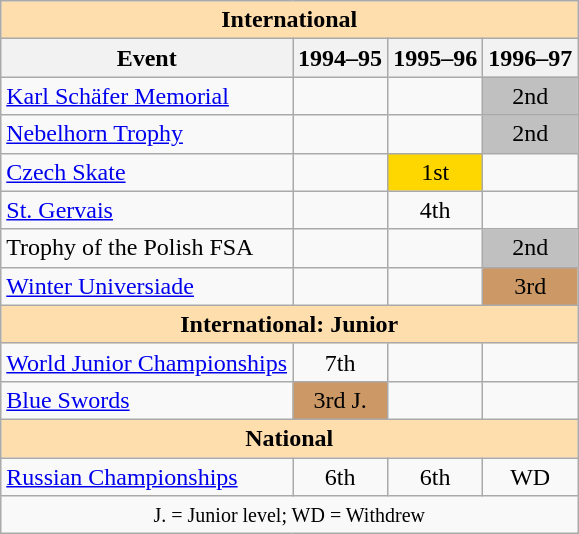<table class="wikitable" style="text-align:center">
<tr>
<th style="background-color: #ffdead; " colspan=4 align=center><strong>International</strong></th>
</tr>
<tr>
<th>Event</th>
<th>1994–95</th>
<th>1995–96</th>
<th>1996–97</th>
</tr>
<tr>
<td align=left><a href='#'>Karl Schäfer Memorial</a></td>
<td></td>
<td></td>
<td bgcolor=silver>2nd</td>
</tr>
<tr>
<td align=left><a href='#'>Nebelhorn Trophy</a></td>
<td></td>
<td></td>
<td bgcolor=silver>2nd</td>
</tr>
<tr>
<td align=left><a href='#'>Czech Skate</a></td>
<td></td>
<td bgcolor=gold>1st</td>
<td></td>
</tr>
<tr>
<td align=left><a href='#'>St. Gervais</a></td>
<td></td>
<td>4th</td>
<td></td>
</tr>
<tr>
<td align=left>Trophy of the Polish FSA</td>
<td></td>
<td></td>
<td bgcolor=silver>2nd</td>
</tr>
<tr>
<td align=left><a href='#'>Winter Universiade</a></td>
<td></td>
<td></td>
<td bgcolor=cc9966>3rd</td>
</tr>
<tr>
<th style="background-color: #ffdead; " colspan=4 align=center><strong>International: Junior</strong></th>
</tr>
<tr>
<td align=left><a href='#'>World Junior Championships</a></td>
<td>7th</td>
<td></td>
<td></td>
</tr>
<tr>
<td align=left><a href='#'>Blue Swords</a></td>
<td bgcolor=cc9966>3rd J.</td>
<td></td>
<td></td>
</tr>
<tr>
<th style="background-color: #ffdead; " colspan=4 align=center><strong>National</strong></th>
</tr>
<tr>
<td align=left><a href='#'>Russian Championships</a></td>
<td>6th</td>
<td>6th</td>
<td>WD</td>
</tr>
<tr>
<td colspan=4 align=center><small> J. = Junior level; WD = Withdrew </small></td>
</tr>
</table>
